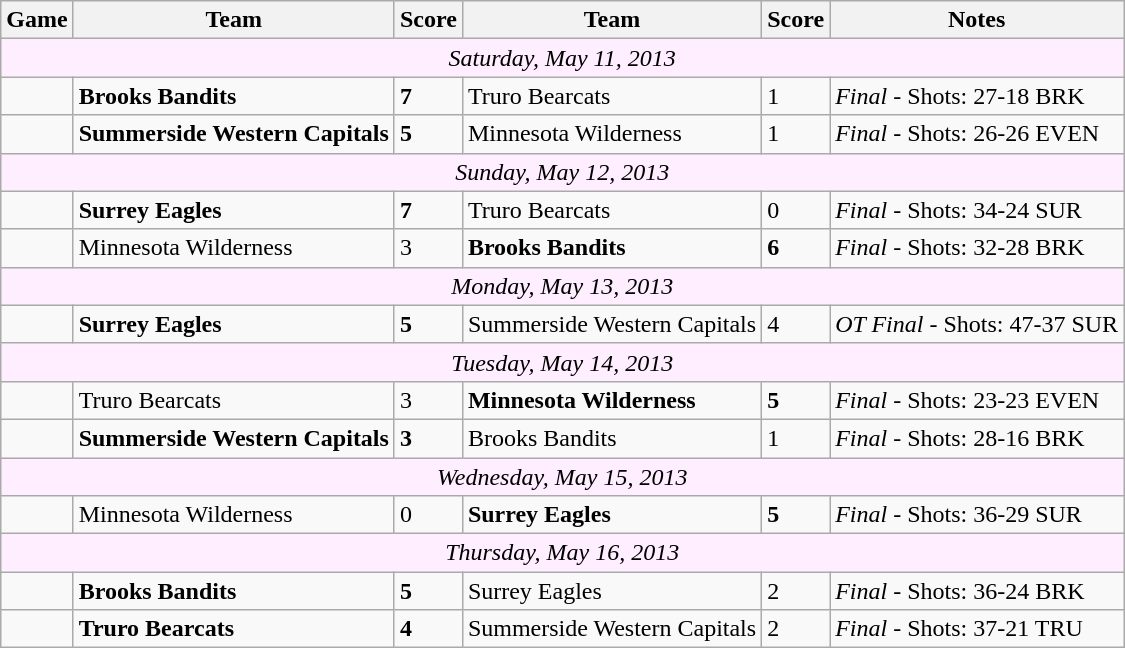<table class="wikitable">
<tr>
<th>Game</th>
<th>Team</th>
<th>Score</th>
<th>Team</th>
<th>Score</th>
<th>Notes</th>
</tr>
<tr style="text-align:center; background:#fef;">
<td colspan="11"><em>Saturday, May 11, 2013</em></td>
</tr>
<tr>
<td></td>
<td><strong>Brooks Bandits</strong></td>
<td><strong>7</strong></td>
<td>Truro Bearcats</td>
<td>1</td>
<td><em>Final</em> - Shots: 27-18 BRK</td>
</tr>
<tr>
<td></td>
<td><strong>Summerside Western Capitals</strong></td>
<td><strong>5</strong></td>
<td>Minnesota Wilderness</td>
<td>1</td>
<td><em>Final</em> - Shots: 26-26 EVEN</td>
</tr>
<tr style="text-align:center; background:#fef;">
<td colspan="11"><em>Sunday, May 12, 2013</em></td>
</tr>
<tr>
<td></td>
<td><strong>Surrey Eagles</strong></td>
<td><strong>7</strong></td>
<td>Truro Bearcats</td>
<td>0</td>
<td><em>Final</em> - Shots: 34-24 SUR</td>
</tr>
<tr>
<td></td>
<td>Minnesota Wilderness</td>
<td>3</td>
<td><strong>Brooks Bandits</strong></td>
<td><strong>6</strong></td>
<td><em>Final</em> - Shots: 32-28 BRK</td>
</tr>
<tr style="text-align:center; background:#fef;">
<td colspan="11"><em>Monday, May 13, 2013</em></td>
</tr>
<tr>
<td></td>
<td><strong>Surrey Eagles</strong></td>
<td><strong>5</strong></td>
<td>Summerside Western Capitals</td>
<td>4</td>
<td><em>OT Final</em> - Shots: 47-37 SUR</td>
</tr>
<tr style="text-align:center; background:#fef;">
<td colspan="11"><em>Tuesday, May 14, 2013</em></td>
</tr>
<tr>
<td></td>
<td>Truro Bearcats</td>
<td>3</td>
<td><strong>Minnesota Wilderness</strong></td>
<td><strong>5</strong></td>
<td><em>Final</em> - Shots: 23-23 EVEN</td>
</tr>
<tr>
<td></td>
<td><strong>Summerside Western Capitals</strong></td>
<td><strong>3</strong></td>
<td>Brooks Bandits</td>
<td>1</td>
<td><em>Final</em> - Shots: 28-16 BRK</td>
</tr>
<tr style="text-align:center; background:#fef;">
<td colspan="11"><em>Wednesday, May 15, 2013</em></td>
</tr>
<tr>
<td></td>
<td>Minnesota Wilderness</td>
<td>0</td>
<td><strong>Surrey Eagles</strong></td>
<td><strong>5</strong></td>
<td><em>Final</em> - Shots: 36-29 SUR</td>
</tr>
<tr style="text-align:center; background:#fef;">
<td colspan="11"><em>Thursday, May 16, 2013</em></td>
</tr>
<tr>
<td></td>
<td><strong>Brooks Bandits</strong></td>
<td><strong>5</strong></td>
<td>Surrey Eagles</td>
<td>2</td>
<td><em>Final</em> - Shots: 36-24 BRK</td>
</tr>
<tr>
<td></td>
<td><strong>Truro Bearcats</strong></td>
<td><strong>4</strong></td>
<td>Summerside Western Capitals</td>
<td>2</td>
<td><em>Final</em> - Shots: 37-21 TRU</td>
</tr>
</table>
